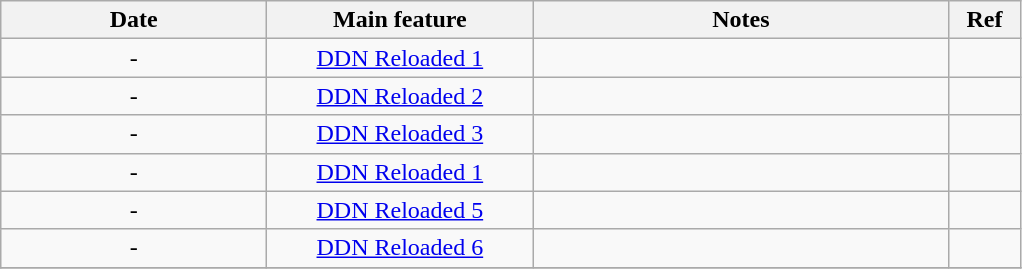<table class="wikitable">
<tr>
<th width="170" rowspan="1">Date</th>
<th width="170" rowspan="1">Main feature</th>
<th width="270" rowspan="1">Notes</th>
<th width="40" rowspan="1">Ref</th>
</tr>
<tr>
<td align="center">-</td>
<td align="center"><a href='#'>DDN Reloaded 1</a></td>
<td align="center"></td>
<td align="center"></td>
</tr>
<tr>
<td align="center">-</td>
<td align="center"><a href='#'>DDN Reloaded 2</a></td>
<td align="center"></td>
<td align="center"></td>
</tr>
<tr>
<td align="center">-</td>
<td align="center"><a href='#'>DDN Reloaded 3</a></td>
<td align="center"></td>
<td align="center"></td>
</tr>
<tr>
<td align="center">-</td>
<td align="center"><a href='#'>DDN Reloaded 1</a></td>
<td align="center"></td>
<td align="center"></td>
</tr>
<tr>
<td align="center">-</td>
<td align="center"><a href='#'>DDN Reloaded 5</a></td>
<td align="center"></td>
<td align="center"></td>
</tr>
<tr>
<td align="center">-</td>
<td align="center"><a href='#'>DDN Reloaded 6</a></td>
<td align="center"></td>
<td align="center"></td>
</tr>
<tr>
</tr>
</table>
